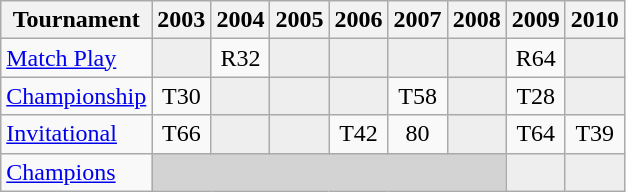<table class="wikitable" style="text-align:center;">
<tr>
<th>Tournament</th>
<th>2003</th>
<th>2004</th>
<th>2005</th>
<th>2006</th>
<th>2007</th>
<th>2008</th>
<th>2009</th>
<th>2010</th>
</tr>
<tr>
<td align="left"><a href='#'>Match Play</a></td>
<td style="background:#eeeeee;"></td>
<td>R32</td>
<td style="background:#eeeeee;"></td>
<td style="background:#eeeeee;"></td>
<td style="background:#eeeeee;"></td>
<td style="background:#eeeeee;"></td>
<td>R64</td>
<td style="background:#eeeeee;"></td>
</tr>
<tr>
<td align="left"><a href='#'>Championship</a></td>
<td>T30</td>
<td style="background:#eeeeee;"></td>
<td style="background:#eeeeee;"></td>
<td style="background:#eeeeee;"></td>
<td>T58</td>
<td style="background:#eeeeee;"></td>
<td>T28</td>
<td style="background:#eeeeee;"></td>
</tr>
<tr>
<td align="left"><a href='#'>Invitational</a></td>
<td>T66</td>
<td style="background:#eeeeee;"></td>
<td style="background:#eeeeee;"></td>
<td>T42</td>
<td>80</td>
<td style="background:#eeeeee;"></td>
<td>T64</td>
<td>T39</td>
</tr>
<tr>
<td align="left"><a href='#'>Champions</a></td>
<td colspan=6 style="background:#D3D3D3;"></td>
<td style="background:#eeeeee;"></td>
<td style="background:#eeeeee;"></td>
</tr>
</table>
